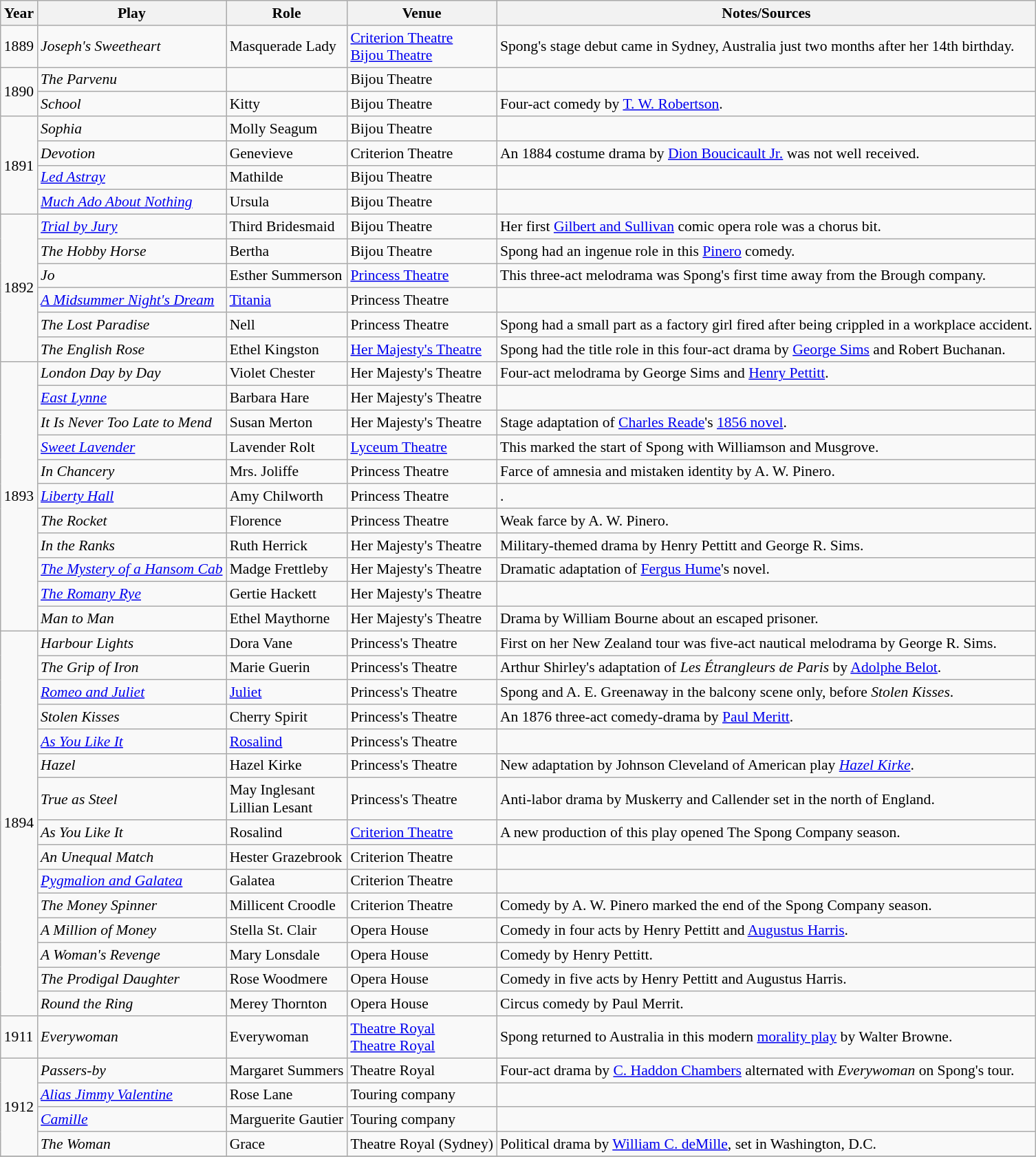<table class="wikitable sortable plainrowheaders" style="font-size: 90%">
<tr>
<th scope="col">Year</th>
<th scope="col">Play</th>
<th scope="col">Role</th>
<th scope="col">Venue</th>
<th scope="col">Notes/Sources</th>
</tr>
<tr>
<td>1889</td>
<td><em>Joseph's Sweetheart</em></td>
<td>Masquerade Lady</td>
<td><a href='#'>Criterion Theatre</a><br><a href='#'>Bijou Theatre</a></td>
<td>Spong's stage debut came in Sydney, Australia just two months after her 14th birthday.</td>
</tr>
<tr>
<td rowspan=2>1890</td>
<td><em>The Parvenu</em></td>
<td></td>
<td>Bijou Theatre</td>
<td></td>
</tr>
<tr>
<td><em>School</em></td>
<td>Kitty</td>
<td>Bijou Theatre</td>
<td>Four-act comedy by <a href='#'>T. W. Robertson</a>.</td>
</tr>
<tr>
<td rowspan=4>1891</td>
<td><em>Sophia</em></td>
<td>Molly Seagum</td>
<td>Bijou Theatre</td>
<td></td>
</tr>
<tr>
<td><em>Devotion</em></td>
<td>Genevieve</td>
<td>Criterion Theatre</td>
<td>An 1884 costume drama by <a href='#'>Dion Boucicault Jr.</a> was not well received.</td>
</tr>
<tr>
<td><em><a href='#'>Led Astray</a></em></td>
<td>Mathilde</td>
<td>Bijou Theatre</td>
<td></td>
</tr>
<tr>
<td><em><a href='#'>Much Ado About Nothing</a></em></td>
<td>Ursula</td>
<td>Bijou Theatre</td>
<td></td>
</tr>
<tr>
<td rowspan=6>1892</td>
<td><em><a href='#'>Trial by Jury</a></em></td>
<td>Third Bridesmaid</td>
<td>Bijou Theatre</td>
<td>Her first <a href='#'>Gilbert and Sullivan</a> comic opera role was a chorus bit.</td>
</tr>
<tr>
<td><em>The Hobby Horse</em></td>
<td>Bertha</td>
<td>Bijou Theatre</td>
<td>Spong had an ingenue role in this <a href='#'>Pinero</a> comedy.</td>
</tr>
<tr>
<td><em>Jo</em></td>
<td>Esther Summerson</td>
<td><a href='#'>Princess Theatre</a></td>
<td>This three-act melodrama was Spong's first time away from the Brough company.</td>
</tr>
<tr>
<td><em><a href='#'>A Midsummer Night's Dream</a></em></td>
<td><a href='#'>Titania</a></td>
<td>Princess Theatre</td>
<td></td>
</tr>
<tr>
<td><em>The Lost Paradise</em></td>
<td>Nell</td>
<td>Princess Theatre</td>
<td>Spong had a small part as a factory girl fired after being crippled in a workplace accident.</td>
</tr>
<tr>
<td><em>The English Rose</em></td>
<td>Ethel Kingston</td>
<td><a href='#'>Her Majesty's Theatre</a></td>
<td>Spong had the title role in this four-act drama by <a href='#'>George Sims</a> and Robert Buchanan.</td>
</tr>
<tr>
<td rowspan=11>1893</td>
<td><em>London Day by Day</em></td>
<td>Violet Chester</td>
<td>Her Majesty's Theatre</td>
<td>Four-act melodrama by George Sims and <a href='#'>Henry Pettitt</a>.</td>
</tr>
<tr>
<td><em><a href='#'>East Lynne</a></em></td>
<td>Barbara Hare</td>
<td>Her Majesty's Theatre</td>
<td></td>
</tr>
<tr>
<td><em>It Is Never Too Late to Mend</em></td>
<td>Susan Merton</td>
<td>Her Majesty's Theatre</td>
<td>Stage adaptation of <a href='#'>Charles Reade</a>'s <a href='#'>1856 novel</a>.</td>
</tr>
<tr>
<td><em><a href='#'>Sweet Lavender</a></em></td>
<td>Lavender Rolt</td>
<td><a href='#'>Lyceum Theatre</a></td>
<td>This marked the start of Spong with Williamson and Musgrove.</td>
</tr>
<tr>
<td><em>In Chancery</em></td>
<td>Mrs. Joliffe</td>
<td>Princess Theatre</td>
<td>Farce of amnesia and mistaken identity by A. W. Pinero.</td>
</tr>
<tr>
<td><em><a href='#'>Liberty Hall</a></em></td>
<td>Amy Chilworth</td>
<td>Princess Theatre</td>
<td>.</td>
</tr>
<tr>
<td><em>The Rocket</em></td>
<td>Florence</td>
<td>Princess Theatre</td>
<td>Weak farce by A. W. Pinero.</td>
</tr>
<tr>
<td><em>In the Ranks</em></td>
<td>Ruth Herrick</td>
<td>Her Majesty's Theatre</td>
<td>Military-themed drama by Henry Pettitt and George R. Sims.</td>
</tr>
<tr>
<td><em><a href='#'>The Mystery of a Hansom Cab</a></em></td>
<td>Madge Frettleby</td>
<td>Her Majesty's Theatre</td>
<td>Dramatic adaptation of <a href='#'>Fergus Hume</a>'s novel.</td>
</tr>
<tr>
<td><em><a href='#'>The Romany Rye</a></em></td>
<td>Gertie Hackett</td>
<td>Her Majesty's Theatre</td>
<td></td>
</tr>
<tr>
<td><em>Man to Man</em></td>
<td>Ethel Maythorne</td>
<td>Her Majesty's Theatre</td>
<td>Drama by William Bourne about an escaped prisoner.</td>
</tr>
<tr>
<td rowspan=15>1894</td>
<td><em>Harbour Lights</em></td>
<td>Dora Vane</td>
<td>Princess's Theatre</td>
<td>First on her New Zealand tour was five-act nautical melodrama by George R. Sims.</td>
</tr>
<tr>
<td><em>The Grip of Iron</em></td>
<td>Marie Guerin</td>
<td>Princess's Theatre</td>
<td>Arthur Shirley's adaptation of <em>Les Étrangleurs de Paris</em> by <a href='#'>Adolphe Belot</a>.</td>
</tr>
<tr>
<td><em><a href='#'>Romeo and Juliet</a></em></td>
<td><a href='#'>Juliet</a></td>
<td>Princess's Theatre</td>
<td>Spong and A. E. Greenaway in the balcony scene only, before <em>Stolen Kisses</em>.</td>
</tr>
<tr>
<td><em>Stolen Kisses</em></td>
<td>Cherry Spirit</td>
<td>Princess's Theatre</td>
<td>An 1876 three-act comedy-drama by <a href='#'>Paul Meritt</a>.</td>
</tr>
<tr>
<td><em><a href='#'>As You Like It</a></em></td>
<td><a href='#'>Rosalind</a></td>
<td>Princess's Theatre</td>
<td></td>
</tr>
<tr>
<td><em>Hazel</em></td>
<td>Hazel Kirke</td>
<td>Princess's Theatre</td>
<td>New adaptation by Johnson Cleveland of American play <em><a href='#'>Hazel Kirke</a></em>.</td>
</tr>
<tr>
<td><em>True as Steel</em></td>
<td>May Inglesant<br>Lillian Lesant</td>
<td>Princess's Theatre</td>
<td>Anti-labor drama by Muskerry and Callender set in the north of England.</td>
</tr>
<tr>
<td><em>As You Like It</em></td>
<td>Rosalind</td>
<td><a href='#'>Criterion Theatre</a></td>
<td>A new production of this play opened The Spong Company season.</td>
</tr>
<tr>
<td><em>An Unequal Match</em></td>
<td>Hester Grazebrook</td>
<td>Criterion Theatre</td>
<td></td>
</tr>
<tr>
<td><em><a href='#'>Pygmalion and Galatea</a></em></td>
<td>Galatea</td>
<td>Criterion Theatre</td>
<td></td>
</tr>
<tr>
<td><em>The Money Spinner</em></td>
<td>Millicent Croodle</td>
<td>Criterion Theatre</td>
<td>Comedy by A. W. Pinero marked the end of the Spong Company season.</td>
</tr>
<tr>
<td><em>A Million of Money</em></td>
<td>Stella St. Clair</td>
<td>Opera House</td>
<td>Comedy in four acts by Henry Pettitt and <a href='#'>Augustus Harris</a>.</td>
</tr>
<tr>
<td><em>A Woman's Revenge</em></td>
<td>Mary Lonsdale</td>
<td>Opera House</td>
<td>Comedy by Henry Pettitt.</td>
</tr>
<tr>
<td><em>The Prodigal Daughter</em></td>
<td>Rose Woodmere</td>
<td>Opera House</td>
<td>Comedy in five acts by Henry Pettitt and Augustus Harris.</td>
</tr>
<tr>
<td><em>Round the Ring</em></td>
<td>Merey Thornton</td>
<td>Opera House</td>
<td>Circus comedy by Paul Merrit.</td>
</tr>
<tr>
<td>1911</td>
<td><em>Everywoman</em></td>
<td>Everywoman</td>
<td><a href='#'>Theatre Royal</a><br><a href='#'>Theatre Royal</a></td>
<td>Spong returned to Australia in this modern <a href='#'>morality play</a> by Walter Browne.</td>
</tr>
<tr>
<td rowspan=4>1912</td>
<td><em>Passers-by</em></td>
<td>Margaret Summers</td>
<td>Theatre Royal</td>
<td>Four-act drama by <a href='#'>C. Haddon Chambers</a> alternated with <em>Everywoman</em> on Spong's tour.</td>
</tr>
<tr>
<td><em><a href='#'>Alias Jimmy Valentine</a></em></td>
<td>Rose Lane</td>
<td>Touring company</td>
<td></td>
</tr>
<tr>
<td><em><a href='#'>Camille</a></em></td>
<td>Marguerite Gautier</td>
<td>Touring company</td>
<td></td>
</tr>
<tr>
<td><em>The Woman</em></td>
<td>Grace</td>
<td>Theatre Royal (Sydney)</td>
<td>Political drama by <a href='#'>William C. deMille</a>, set in Washington, D.C.</td>
</tr>
<tr>
</tr>
</table>
